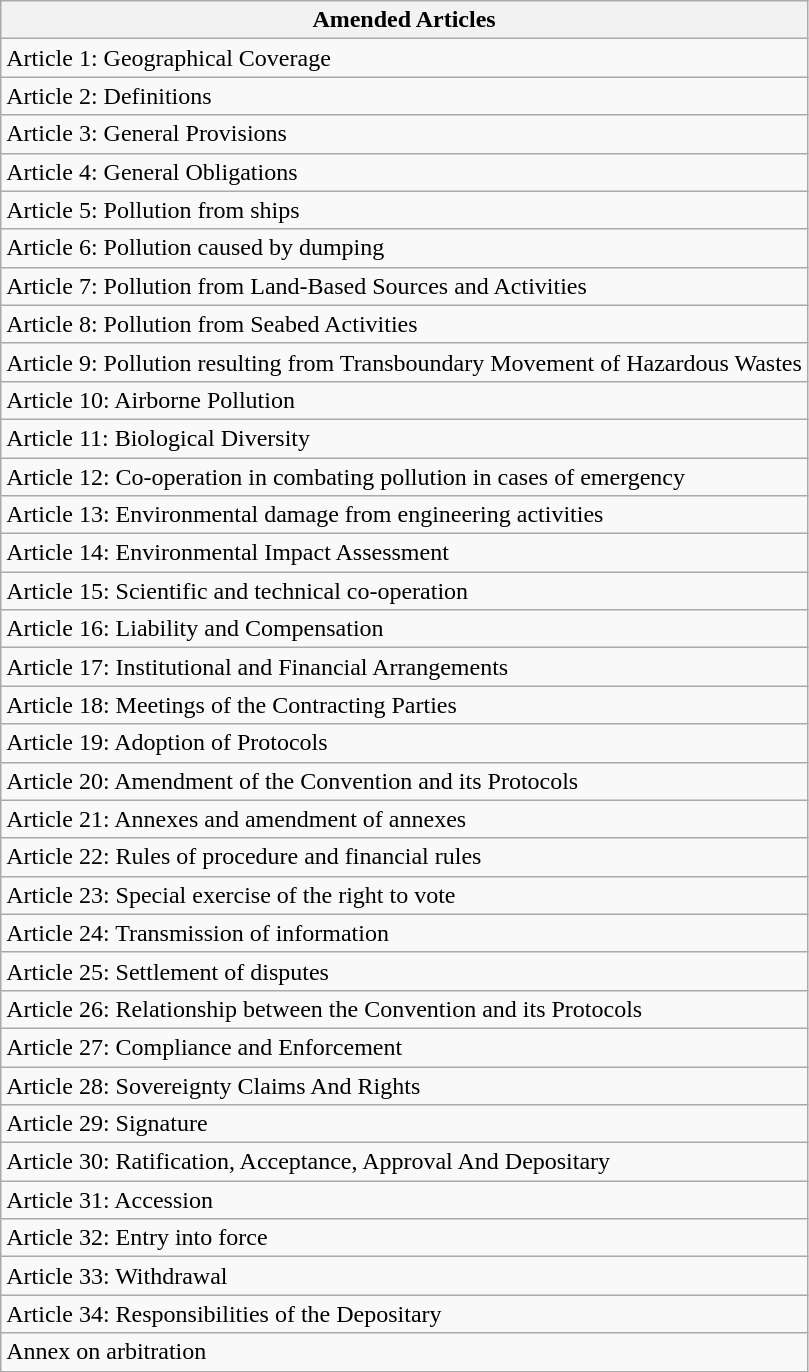<table class="wikitable mw-collapsible mw-collapsed">
<tr>
<th>Amended Articles</th>
</tr>
<tr>
<td>Article 1: Geographical Coverage</td>
</tr>
<tr>
<td>Article 2: Definitions</td>
</tr>
<tr>
<td>Article 3: General Provisions</td>
</tr>
<tr>
<td>Article 4: General Obligations</td>
</tr>
<tr>
<td>Article 5: Pollution from ships</td>
</tr>
<tr>
<td>Article 6: Pollution caused by dumping</td>
</tr>
<tr>
<td>Article 7: Pollution from Land-Based Sources and Activities</td>
</tr>
<tr>
<td>Article 8: Pollution from Seabed Activities</td>
</tr>
<tr>
<td>Article 9: Pollution resulting from Transboundary Movement of Hazardous Wastes</td>
</tr>
<tr>
<td>Article 10: Airborne Pollution</td>
</tr>
<tr>
<td>Article 11: Biological Diversity</td>
</tr>
<tr>
<td>Article 12: Co-operation in combating pollution in cases of emergency</td>
</tr>
<tr>
<td>Article 13: Environmental damage from engineering activities</td>
</tr>
<tr>
<td>Article 14: Environmental Impact Assessment</td>
</tr>
<tr>
<td>Article 15: Scientific and technical co-operation</td>
</tr>
<tr>
<td>Article 16: Liability and Compensation</td>
</tr>
<tr>
<td>Article 17: Institutional and Financial Arrangements</td>
</tr>
<tr>
<td>Article 18: Meetings of the Contracting Parties</td>
</tr>
<tr>
<td>Article 19: Adoption of Protocols</td>
</tr>
<tr>
<td>Article 20: Amendment of the Convention and its Protocols</td>
</tr>
<tr>
<td>Article 21: Annexes and amendment of annexes</td>
</tr>
<tr>
<td>Article 22: Rules of procedure and financial rules</td>
</tr>
<tr>
<td>Article 23: Special exercise of the right to vote</td>
</tr>
<tr>
<td>Article 24: Transmission of information</td>
</tr>
<tr>
<td>Article 25: Settlement of disputes</td>
</tr>
<tr>
<td>Article 26: Relationship between the Convention and its Protocols</td>
</tr>
<tr>
<td>Article 27: Compliance and Enforcement</td>
</tr>
<tr>
<td>Article 28: Sovereignty Claims And Rights</td>
</tr>
<tr>
<td>Article 29: Signature</td>
</tr>
<tr>
<td>Article 30: Ratification, Acceptance, Approval And Depositary</td>
</tr>
<tr>
<td>Article 31: Accession</td>
</tr>
<tr>
<td>Article 32: Entry into force</td>
</tr>
<tr>
<td>Article 33: Withdrawal</td>
</tr>
<tr>
<td>Article 34: Responsibilities of the Depositary</td>
</tr>
<tr>
<td>Annex on arbitration</td>
</tr>
</table>
